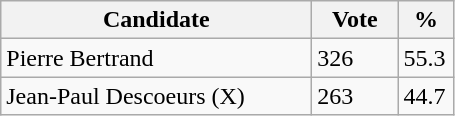<table class="wikitable">
<tr>
<th bgcolor="#DDDDFF" width="200px">Candidate</th>
<th bgcolor="#DDDDFF" width="50px">Vote</th>
<th bgcolor="#DDDDFF" width="30px">%</th>
</tr>
<tr>
<td>Pierre Bertrand</td>
<td>326</td>
<td>55.3</td>
</tr>
<tr>
<td>Jean-Paul Descoeurs (X)</td>
<td>263</td>
<td>44.7</td>
</tr>
</table>
